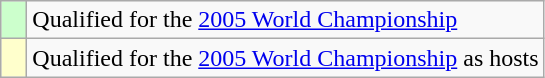<table class="wikitable">
<tr>
<td width=10px bgcolor=#ccffcc></td>
<td>Qualified for the <a href='#'>2005 World Championship</a></td>
</tr>
<tr>
<td width=10px bgcolor=#ffffcc></td>
<td>Qualified for the <a href='#'>2005 World Championship</a> as hosts</td>
</tr>
</table>
